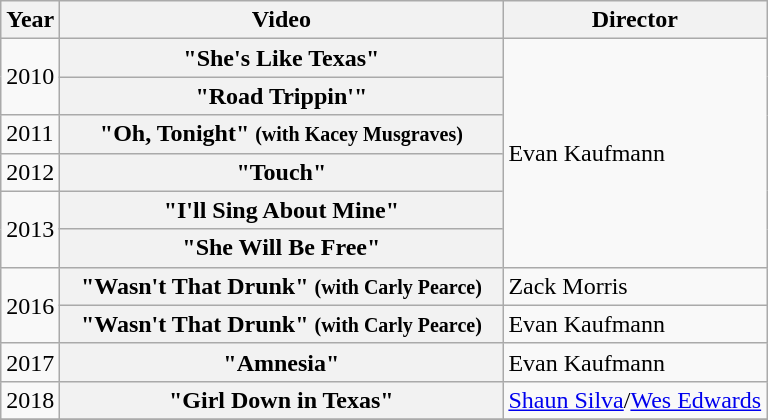<table class="wikitable plainrowheaders">
<tr>
<th>Year</th>
<th style="width:18em;">Video</th>
<th>Director</th>
</tr>
<tr>
<td rowspan="2">2010</td>
<th scope="row">"She's Like Texas"</th>
<td rowspan="6">Evan Kaufmann</td>
</tr>
<tr>
<th scope="row">"Road Trippin'"</th>
</tr>
<tr>
<td>2011</td>
<th scope="row">"Oh, Tonight" <small>(with Kacey Musgraves)</small></th>
</tr>
<tr>
<td>2012</td>
<th scope="row">"Touch"</th>
</tr>
<tr>
<td rowspan="2">2013</td>
<th scope="row">"I'll Sing About Mine"</th>
</tr>
<tr>
<th scope="row">"She Will Be Free"</th>
</tr>
<tr>
<td rowspan="2">2016</td>
<th scope="row">"Wasn't That Drunk" <small>(with Carly Pearce)</small></th>
<td>Zack Morris</td>
</tr>
<tr>
<th scope="row">"Wasn't That Drunk" <small>(with Carly Pearce)</small></th>
<td>Evan Kaufmann</td>
</tr>
<tr>
<td>2017</td>
<th scope="row">"Amnesia"</th>
<td>Evan Kaufmann</td>
</tr>
<tr>
<td>2018</td>
<th scope="row">"Girl Down in Texas"</th>
<td><a href='#'>Shaun Silva</a>/<a href='#'>Wes Edwards</a></td>
</tr>
<tr>
</tr>
</table>
